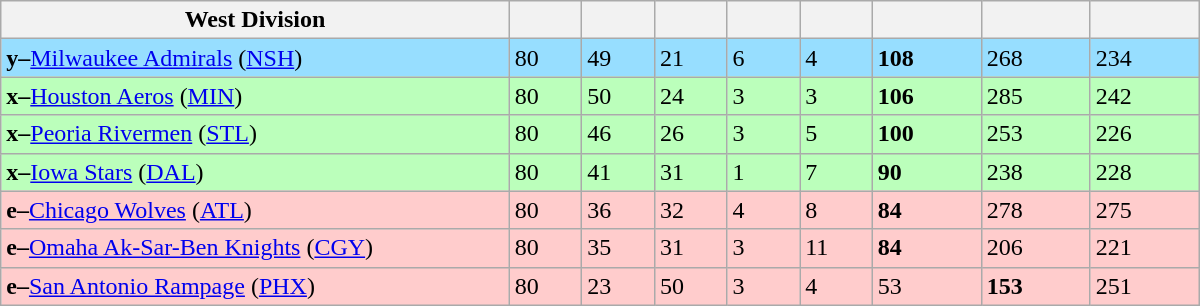<table class="wikitable" style="width:50em">
<tr>
<th width="35%">West Division</th>
<th width="5%"></th>
<th width="5%"></th>
<th width="5%"></th>
<th width="5%"></th>
<th width="5%"></th>
<th width="7.5%"></th>
<th width="7.5%"></th>
<th width="7.5%"></th>
</tr>
<tr bgcolor="#97DEFF">
<td><strong>y–</strong><a href='#'>Milwaukee Admirals</a> (<a href='#'>NSH</a>)</td>
<td>80</td>
<td>49</td>
<td>21</td>
<td>6</td>
<td>4</td>
<td><strong>108</strong></td>
<td>268</td>
<td>234</td>
</tr>
<tr bgcolor="#bbffbb">
<td><strong>x–</strong><a href='#'>Houston Aeros</a> (<a href='#'>MIN</a>)</td>
<td>80</td>
<td>50</td>
<td>24</td>
<td>3</td>
<td>3</td>
<td><strong>106</strong></td>
<td>285</td>
<td>242</td>
</tr>
<tr bgcolor="#bbffbb">
<td><strong>x–</strong><a href='#'>Peoria Rivermen</a> (<a href='#'>STL</a>)</td>
<td>80</td>
<td>46</td>
<td>26</td>
<td>3</td>
<td>5</td>
<td><strong>100</strong></td>
<td>253</td>
<td>226</td>
</tr>
<tr bgcolor="#bbffbb">
<td><strong>x–</strong><a href='#'>Iowa Stars</a> (<a href='#'>DAL</a>)</td>
<td>80</td>
<td>41</td>
<td>31</td>
<td>1</td>
<td>7</td>
<td><strong>90</strong></td>
<td>238</td>
<td>228</td>
</tr>
<tr bgcolor=#ffcccc>
<td><strong>e–</strong><a href='#'>Chicago Wolves</a> (<a href='#'>ATL</a>)</td>
<td>80</td>
<td>36</td>
<td>32</td>
<td>4</td>
<td>8</td>
<td><strong>84</strong></td>
<td>278</td>
<td>275</td>
</tr>
<tr bgcolor=#ffcccc>
<td><strong>e–</strong><a href='#'>Omaha Ak-Sar-Ben Knights</a> (<a href='#'>CGY</a>)</td>
<td>80</td>
<td>35</td>
<td>31</td>
<td>3</td>
<td>11</td>
<td><strong>84</strong></td>
<td>206</td>
<td>221</td>
</tr>
<tr bgcolor=#ffcccc>
<td><strong>e–</strong><a href='#'>San Antonio Rampage</a> (<a href='#'>PHX</a>)</td>
<td>80</td>
<td>23</td>
<td>50</td>
<td>3</td>
<td>4</td>
<td>53</td>
<td><strong>153</strong></td>
<td>251</td>
</tr>
</table>
